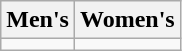<table class="wikitable">
<tr>
<th>Men's</th>
<th>Women's</th>
</tr>
<tr>
<td valign="top"><s></s></td>
<td valign="top"></td>
</tr>
</table>
